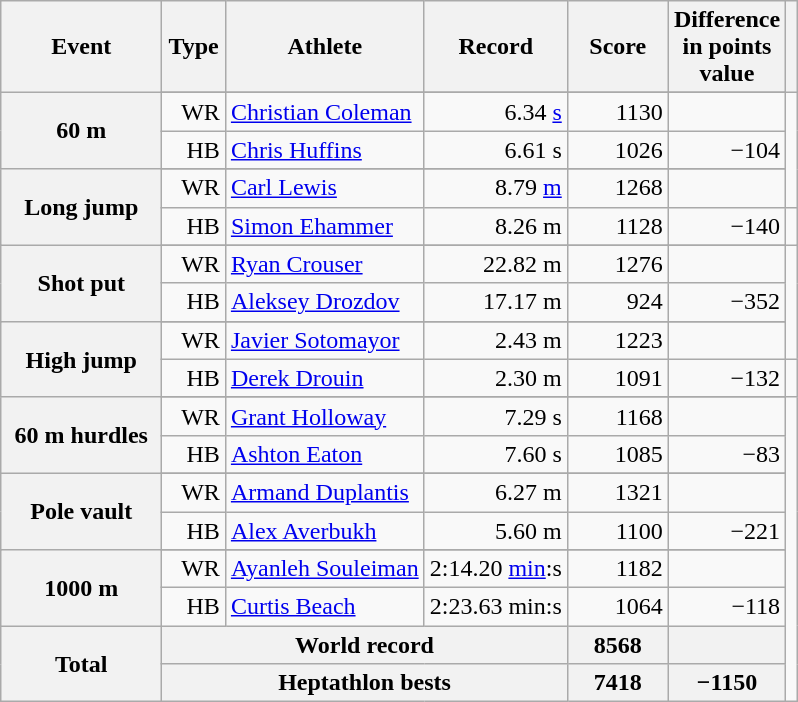<table class="wikitable" style="text-align:right">
<tr>
<th style="width:100px;">Event</th>
<th style="width:35px;">Type</th>
<th>Athlete</th>
<th>Record</th>
<th style="width:60px;">Score</th>
<th style="width:70px;">Difference in points value</th>
<th></th>
</tr>
<tr>
<th rowspan="3">60 m</th>
</tr>
<tr>
<td>WR</td>
<td style="text-align:left;"><a href='#'>Christian Coleman</a></td>
<td>6.34 <a href='#'>s</a></td>
<td>1130</td>
<td></td>
</tr>
<tr>
<td>HB</td>
<td style="text-align:left;"><a href='#'>Chris Huffins</a></td>
<td>6.61 s</td>
<td>1026</td>
<td>−104</td>
</tr>
<tr>
<th rowspan="3">Long jump</th>
</tr>
<tr>
<td>WR</td>
<td style="text-align:left;"><a href='#'>Carl Lewis</a></td>
<td>8.79 <a href='#'>m</a></td>
<td>1268</td>
<td></td>
</tr>
<tr>
<td>HB</td>
<td style="text-align:left;"><a href='#'>Simon Ehammer</a></td>
<td>8.26 m</td>
<td>1128</td>
<td>−140</td>
<td></td>
</tr>
<tr>
<th rowspan="3">Shot put</th>
</tr>
<tr>
<td>WR</td>
<td style="text-align:left;"><a href='#'>Ryan Crouser</a></td>
<td>22.82 m</td>
<td>1276</td>
<td></td>
</tr>
<tr>
<td>HB</td>
<td style="text-align:left;"><a href='#'>Aleksey Drozdov</a></td>
<td>17.17 m</td>
<td>924</td>
<td>−352</td>
</tr>
<tr>
<th rowspan="3">High jump</th>
</tr>
<tr>
<td>WR</td>
<td style="text-align:left;"><a href='#'>Javier Sotomayor</a></td>
<td>2.43 m</td>
<td>1223</td>
<td></td>
</tr>
<tr valign="top">
<td>HB</td>
<td style="text-align:left;"><a href='#'>Derek Drouin</a></td>
<td>2.30 m</td>
<td>1091</td>
<td>−132</td>
<td></td>
</tr>
<tr>
<th rowspan="3">60 m hurdles</th>
</tr>
<tr>
<td>WR</td>
<td style="text-align:left;"><a href='#'>Grant Holloway</a></td>
<td>7.29 s</td>
<td>1168</td>
<td></td>
</tr>
<tr>
<td>HB</td>
<td style="text-align:left;"><a href='#'>Ashton Eaton</a></td>
<td>7.60 s</td>
<td>1085</td>
<td>−83</td>
</tr>
<tr>
<th rowspan="3">Pole vault</th>
</tr>
<tr>
<td>WR</td>
<td style="text-align:left;"><a href='#'>Armand Duplantis</a></td>
<td>6.27 m</td>
<td>1321</td>
<td></td>
</tr>
<tr>
<td>HB</td>
<td style="text-align:left;"><a href='#'>Alex Averbukh</a></td>
<td>5.60 m</td>
<td>1100</td>
<td>−221</td>
</tr>
<tr>
<th rowspan="3">1000 m</th>
</tr>
<tr>
<td>WR</td>
<td style="text-align:left;"><a href='#'>Ayanleh Souleiman</a></td>
<td>2:14.20 <a href='#'>min</a>:s</td>
<td>1182</td>
<td></td>
</tr>
<tr>
<td>HB</td>
<td style="text-align:left;"><a href='#'>Curtis Beach</a></td>
<td>2:23.63 min:s</td>
<td>1064</td>
<td>−118</td>
</tr>
<tr>
<th rowspan="2">Total</th>
<th colspan="3">World record</th>
<th>8568</th>
<th></th>
</tr>
<tr>
<th colspan="3">Heptathlon bests</th>
<th>7418</th>
<th>−1150</th>
</tr>
</table>
